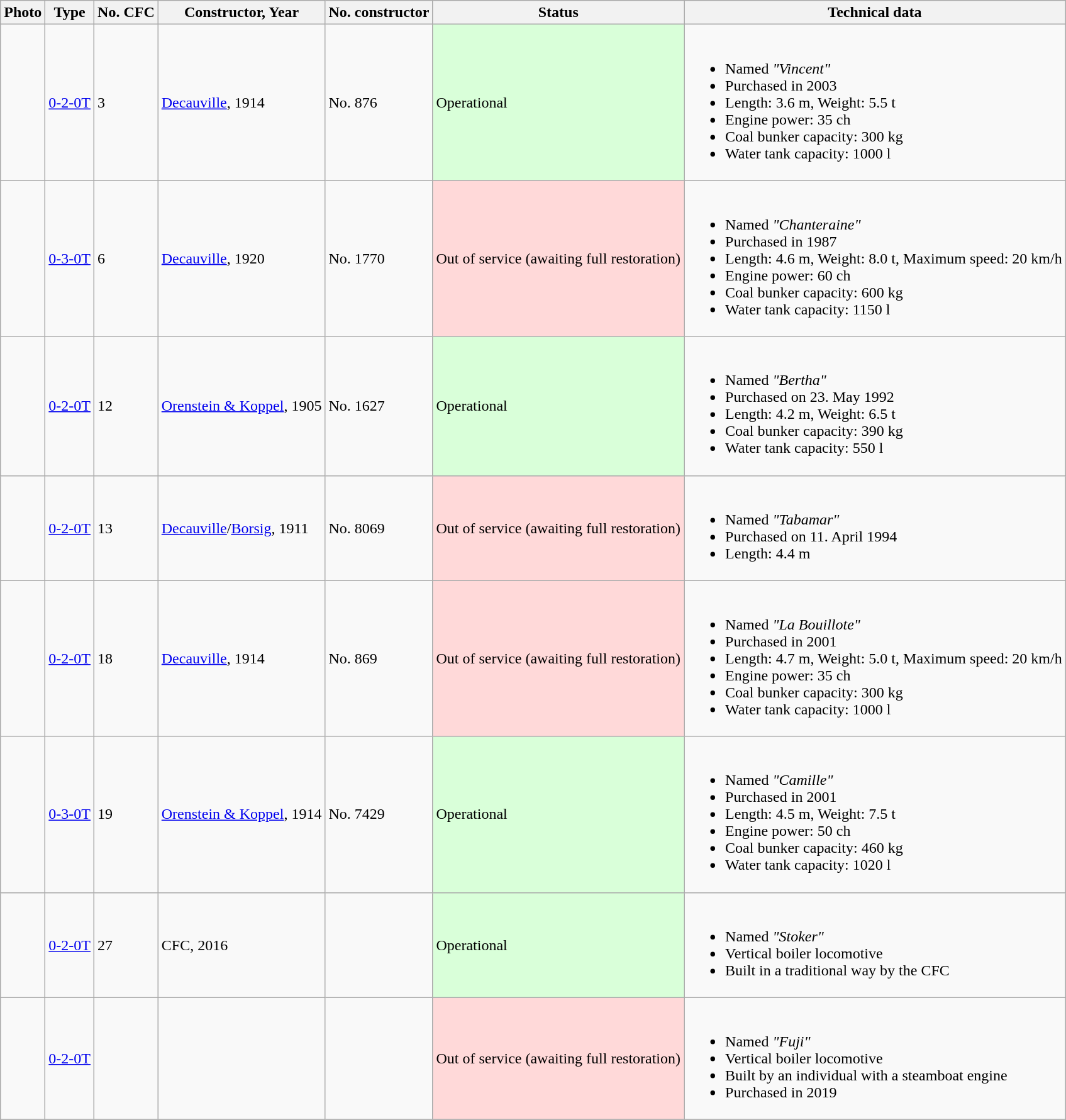<table class="wikitable centre">
<tr>
<th>Photo</th>
<th>Type</th>
<th>No. CFC</th>
<th>Constructor, Year</th>
<th>No. constructor</th>
<th>Status</th>
<th>Technical data</th>
</tr>
<tr>
<td></td>
<td><a href='#'>0-2-0T</a></td>
<td>3</td>
<td><a href='#'>Decauville</a>, 1914</td>
<td>No. 876</td>
<td bgcolor="#d9ffd9">Operational</td>
<td><br><ul><li>Named <em>"Vincent"</em></li><li>Purchased in 2003</li><li>Length: 3.6 m, Weight: 5.5 t</li><li>Engine power: 35 ch</li><li>Coal bunker capacity: 300 kg</li><li>Water tank capacity: 1000 l</li></ul></td>
</tr>
<tr>
<td></td>
<td><a href='#'>0-3-0T</a></td>
<td>6</td>
<td><a href='#'>Decauville</a>, 1920</td>
<td>No. 1770</td>
<td bgcolor="#ffd9d9">Out of service (awaiting full restoration)</td>
<td><br><ul><li>Named <em>"Chanteraine"</em></li><li>Purchased in 1987</li><li>Length: 4.6 m, Weight: 8.0 t, Maximum speed: 20 km/h</li><li>Engine power: 60 ch</li><li>Coal bunker capacity: 600 kg</li><li>Water tank capacity: 1150 l</li></ul></td>
</tr>
<tr>
<td></td>
<td><a href='#'>0-2-0T</a></td>
<td>12</td>
<td><a href='#'>Orenstein & Koppel</a>, 1905</td>
<td>No. 1627</td>
<td bgcolor="#d9ffd9">Operational</td>
<td><br><ul><li>Named <em>"Bertha"</em></li><li>Purchased on 23. May 1992</li><li>Length: 4.2 m, Weight: 6.5 t</li><li>Coal bunker capacity: 390 kg</li><li>Water tank capacity:  550 l</li></ul></td>
</tr>
<tr>
<td></td>
<td><a href='#'>0-2-0T</a></td>
<td>13</td>
<td><a href='#'>Decauville</a>/<a href='#'>Borsig</a>, 1911</td>
<td>No. 8069</td>
<td bgcolor="#ffd9d9">Out of service (awaiting full restoration)</td>
<td><br><ul><li>Named <em>"Tabamar"</em></li><li>Purchased on 11. April 1994</li><li>Length: 4.4 m</li></ul></td>
</tr>
<tr>
<td></td>
<td><a href='#'>0-2-0T</a></td>
<td>18</td>
<td><a href='#'>Decauville</a>, 1914</td>
<td>No. 869</td>
<td bgcolor="#ffd9d9">Out of service (awaiting full restoration)</td>
<td><br><ul><li>Named <em>"La Bouillote"</em></li><li>Purchased in 2001</li><li>Length: 4.7 m, Weight: 5.0 t, Maximum speed: 20 km/h</li><li>Engine power: 35 ch</li><li>Coal bunker capacity: 300 kg</li><li>Water tank capacity: 1000 l</li></ul></td>
</tr>
<tr>
<td></td>
<td><a href='#'>0-3-0T</a></td>
<td>19</td>
<td><a href='#'>Orenstein & Koppel</a>, 1914</td>
<td>No. 7429</td>
<td bgcolor="#d9ffd9">Operational</td>
<td><br><ul><li>Named <em>"Camille"</em></li><li>Purchased in 2001</li><li>Length: 4.5 m, Weight: 7.5 t</li><li>Engine power: 50 ch</li><li>Coal bunker capacity: 460 kg</li><li>Water tank capacity: 1020 l</li></ul></td>
</tr>
<tr>
<td></td>
<td><a href='#'>0-2-0T</a></td>
<td>27</td>
<td>CFC, 2016</td>
<td></td>
<td bgcolor="#d9ffd9">Operational</td>
<td><br><ul><li>Named <em>"Stoker"</em></li><li>Vertical boiler locomotive</li><li>Built in a traditional way by the CFC</li></ul></td>
</tr>
<tr>
<td></td>
<td><a href='#'>0-2-0T</a></td>
<td></td>
<td></td>
<td></td>
<td bgcolor="#ffd9d9">Out of service (awaiting full restoration)</td>
<td><br><ul><li>Named <em>"Fuji"</em></li><li>Vertical boiler locomotive</li><li>Built by an individual with a steamboat engine</li><li>Purchased in 2019</li></ul></td>
</tr>
<tr>
</tr>
</table>
